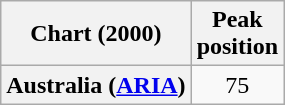<table class="wikitable plainrowheaders" style="text-align:center">
<tr>
<th>Chart (2000)</th>
<th>Peak<br>position</th>
</tr>
<tr>
<th scope="row">Australia (<a href='#'>ARIA</a>)</th>
<td>75</td>
</tr>
</table>
